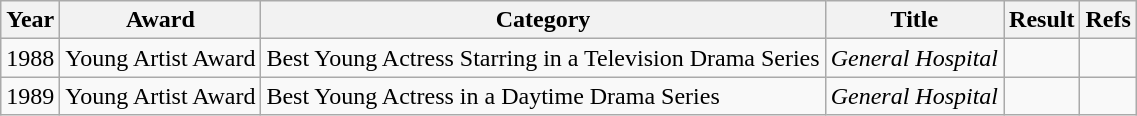<table class="wikitable sortable">
<tr>
<th>Year</th>
<th>Award</th>
<th>Category</th>
<th>Title</th>
<th>Result</th>
<th>Refs</th>
</tr>
<tr>
<td>1988</td>
<td>Young Artist Award</td>
<td>Best Young Actress Starring in a Television Drama Series</td>
<td><em>General Hospital</em></td>
<td></td>
<td></td>
</tr>
<tr>
<td>1989</td>
<td>Young Artist Award</td>
<td>Best Young Actress in a Daytime Drama Series</td>
<td><em>General Hospital</em></td>
<td></td>
<td></td>
</tr>
</table>
